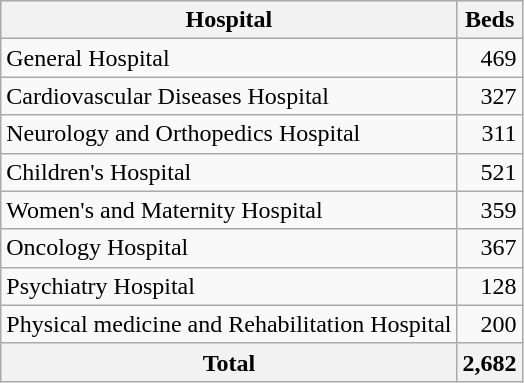<table class=wikitable>
<tr>
<th>Hospital</th>
<th>Beds</th>
</tr>
<tr>
<td>General Hospital</td>
<td align=right>469</td>
</tr>
<tr>
<td>Cardiovascular Diseases Hospital</td>
<td align=right>327</td>
</tr>
<tr>
<td>Neurology and Orthopedics Hospital</td>
<td align=right>311</td>
</tr>
<tr>
<td>Children's Hospital</td>
<td align=right>521</td>
</tr>
<tr>
<td>Women's and Maternity Hospital</td>
<td align=right>359</td>
</tr>
<tr>
<td>Oncology Hospital</td>
<td align=right>367</td>
</tr>
<tr>
<td>Psychiatry Hospital</td>
<td align=right>128</td>
</tr>
<tr>
<td>Physical medicine and Rehabilitation Hospital</td>
<td align=right>200</td>
</tr>
<tr>
<th>Total</th>
<th>2,682</th>
</tr>
</table>
